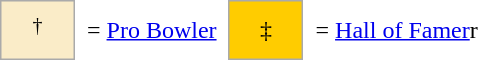<table border=0 cellspacing="0" cellpadding="8">
<tr>
<td style="background-color:#faecc8; border:1px solid #aaaaaa; width:2em;" align=center><sup>†</sup></td>
<td>= <a href='#'>Pro Bowler</a></td>
<td style="background-color:#FFCC00; border:1px solid #aaaaaa; width:2em; text-align:center;">‡</td>
<td>= <a href='#'>Hall of Famer</a>r</td>
</tr>
</table>
